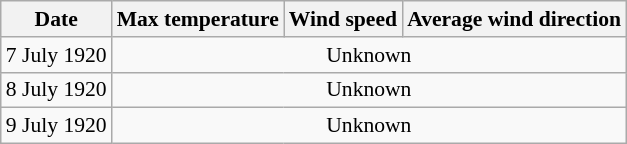<table class="wikitable" style="text-align:right; font-size:90%">
<tr>
<th>Date</th>
<th>Max temperature</th>
<th>Wind speed</th>
<th>Average wind direction</th>
</tr>
<tr>
<td>7 July 1920</td>
<td colspan=3 align=center>Unknown</td>
</tr>
<tr>
<td>8 July 1920</td>
<td colspan=3 align=center>Unknown</td>
</tr>
<tr>
<td>9 July 1920</td>
<td colspan=3 align=center>Unknown</td>
</tr>
</table>
